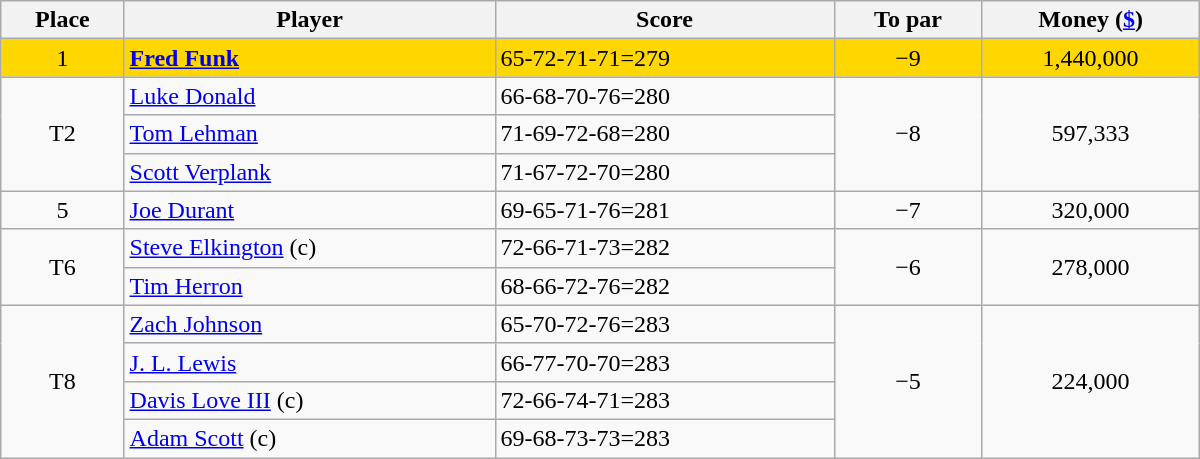<table class="wikitable" style="width:50em; margin-bottom:0">
<tr>
<th>Place</th>
<th>Player</th>
<th>Score</th>
<th>To par</th>
<th>Money (<a href='#'>$</a>)</th>
</tr>
<tr style="background:gold">
<td align=center>1</td>
<td> <strong><a href='#'>Fred Funk</a></strong></td>
<td>65-72-71-71=279</td>
<td align=center>−9</td>
<td align=center>1,440,000</td>
</tr>
<tr>
<td rowspan=3 align=center>T2</td>
<td> <a href='#'>Luke Donald</a></td>
<td>66-68-70-76=280</td>
<td rowspan=3 align=center>−8</td>
<td rowspan=3 align=center>597,333</td>
</tr>
<tr>
<td> <a href='#'>Tom Lehman</a></td>
<td>71-69-72-68=280</td>
</tr>
<tr>
<td> <a href='#'>Scott Verplank</a></td>
<td>71-67-72-70=280</td>
</tr>
<tr>
<td align=center>5</td>
<td> <a href='#'>Joe Durant</a></td>
<td>69-65-71-76=281</td>
<td align=center>−7</td>
<td align=center>320,000</td>
</tr>
<tr>
<td rowspan=2 align=center>T6</td>
<td> <a href='#'>Steve Elkington</a> (c)</td>
<td>72-66-71-73=282</td>
<td rowspan=2 align=center>−6</td>
<td rowspan=2 align=center>278,000</td>
</tr>
<tr>
<td> <a href='#'>Tim Herron</a></td>
<td>68-66-72-76=282</td>
</tr>
<tr>
<td rowspan=4 align=center>T8</td>
<td> <a href='#'>Zach Johnson</a></td>
<td>65-70-72-76=283</td>
<td rowspan=4 align=center>−5</td>
<td rowspan=4 align=center>224,000</td>
</tr>
<tr>
<td> <a href='#'>J. L. Lewis</a></td>
<td>66-77-70-70=283</td>
</tr>
<tr>
<td> <a href='#'>Davis Love III</a> (c)</td>
<td>72-66-74-71=283</td>
</tr>
<tr>
<td> <a href='#'>Adam Scott</a> (c)</td>
<td>69-68-73-73=283</td>
</tr>
</table>
